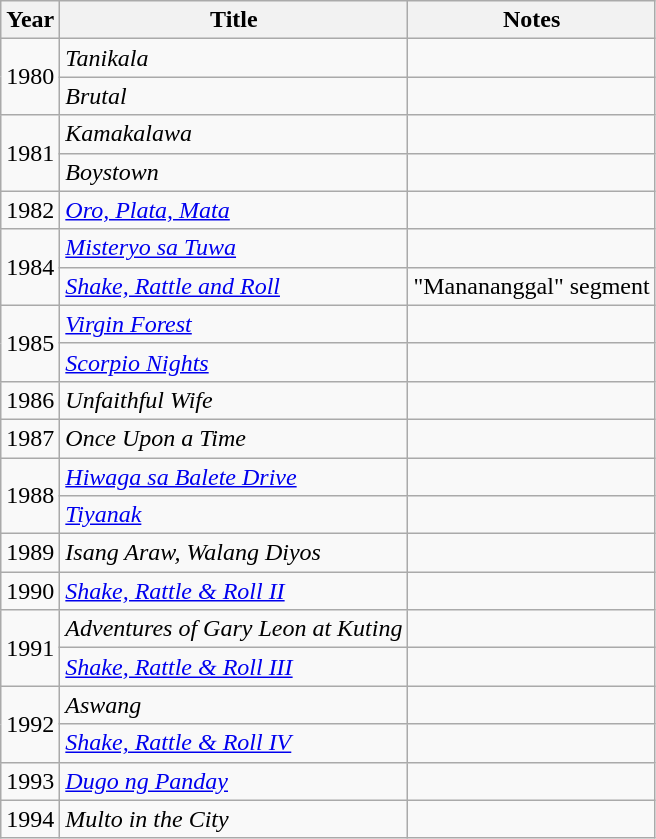<table class="wikitable">
<tr>
<th>Year</th>
<th>Title</th>
<th>Notes</th>
</tr>
<tr>
<td rowspan="2">1980</td>
<td><em>Tanikala</em></td>
<td></td>
</tr>
<tr>
<td><em>Brutal</em></td>
<td></td>
</tr>
<tr>
<td rowspan="2">1981</td>
<td><em>Kamakalawa</em></td>
<td></td>
</tr>
<tr>
<td><em>Boystown</em></td>
<td></td>
</tr>
<tr>
<td>1982</td>
<td><em><a href='#'>Oro, Plata, Mata</a></em></td>
<td></td>
</tr>
<tr>
<td rowspan="2">1984</td>
<td><em><a href='#'>Misteryo sa Tuwa</a></em></td>
<td></td>
</tr>
<tr>
<td><em><a href='#'>Shake, Rattle and Roll</a></em></td>
<td>"Manananggal" segment</td>
</tr>
<tr>
<td rowspan="2">1985</td>
<td><em><a href='#'>Virgin Forest</a></em></td>
<td></td>
</tr>
<tr>
<td><em><a href='#'>Scorpio Nights</a></em></td>
<td></td>
</tr>
<tr>
<td>1986</td>
<td><em>Unfaithful Wife</em></td>
<td></td>
</tr>
<tr>
<td>1987</td>
<td><em>Once Upon a Time</em></td>
<td></td>
</tr>
<tr>
<td rowspan="2">1988</td>
<td><em><a href='#'>Hiwaga sa Balete Drive</a></em></td>
<td></td>
</tr>
<tr>
<td><em><a href='#'>Tiyanak</a></em></td>
<td></td>
</tr>
<tr>
<td>1989</td>
<td><em>Isang Araw, Walang Diyos</em></td>
<td></td>
</tr>
<tr>
<td>1990</td>
<td><em><a href='#'>Shake, Rattle & Roll II</a> </em></td>
<td></td>
</tr>
<tr>
<td rowspan="2">1991</td>
<td><em>Adventures of Gary Leon at Kuting</em></td>
<td></td>
</tr>
<tr>
<td><em><a href='#'>Shake, Rattle & Roll III</a></em></td>
<td></td>
</tr>
<tr>
<td rowspan="2">1992</td>
<td><em>Aswang</em></td>
<td></td>
</tr>
<tr>
<td><em><a href='#'>Shake, Rattle & Roll IV</a></em></td>
<td></td>
</tr>
<tr>
<td>1993</td>
<td><em><a href='#'>Dugo ng Panday</a></em></td>
<td></td>
</tr>
<tr>
<td>1994</td>
<td><em>Multo in the City</em></td>
<td></td>
</tr>
</table>
